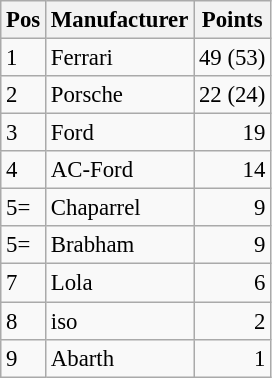<table class="wikitable" style="font-size: 95%;">
<tr>
<th>Pos</th>
<th>Manufacturer</th>
<th>Points</th>
</tr>
<tr>
<td>1</td>
<td> Ferrari</td>
<td align=right>49 (53)</td>
</tr>
<tr>
<td>2</td>
<td> Porsche</td>
<td align=right>22 (24)</td>
</tr>
<tr>
<td>3</td>
<td> Ford</td>
<td align=right>19</td>
</tr>
<tr>
<td>4</td>
<td> AC-Ford</td>
<td align=right>14</td>
</tr>
<tr>
<td>5=</td>
<td> Chaparrel</td>
<td align=right>9</td>
</tr>
<tr>
<td>5=</td>
<td> Brabham</td>
<td align=right>9</td>
</tr>
<tr>
<td>7</td>
<td> Lola</td>
<td align=right>6</td>
</tr>
<tr>
<td>8</td>
<td> iso</td>
<td align=right>2</td>
</tr>
<tr>
<td>9</td>
<td> Abarth</td>
<td align=right>1</td>
</tr>
</table>
